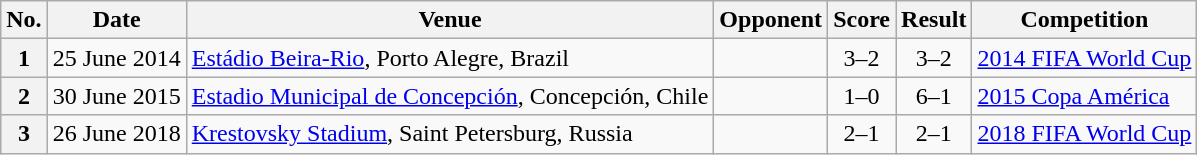<table class="wikitable sortable plainrowheaders">
<tr>
<th scope=col>No.</th>
<th scope=col>Date</th>
<th scope=col>Venue</th>
<th scope=col>Opponent</th>
<th scope=col>Score</th>
<th scope=col>Result</th>
<th scope=col>Competition</th>
</tr>
<tr>
<th scope=row style=text-align:center>1</th>
<td>25 June 2014</td>
<td><a href='#'>Estádio Beira-Rio</a>, Porto Alegre, Brazil</td>
<td></td>
<td align=center>3–2</td>
<td align=center>3–2</td>
<td><a href='#'>2014 FIFA World Cup</a></td>
</tr>
<tr>
<th scope=row style=text-align:center>2</th>
<td>30 June 2015</td>
<td><a href='#'>Estadio Municipal de Concepción</a>, Concepción, Chile</td>
<td></td>
<td align=center>1–0</td>
<td align=center>6–1</td>
<td><a href='#'>2015 Copa América</a></td>
</tr>
<tr>
<th scope=row style=text-align:center>3</th>
<td>26 June 2018</td>
<td><a href='#'>Krestovsky Stadium</a>, Saint Petersburg, Russia</td>
<td></td>
<td align=center>2–1</td>
<td align=center>2–1</td>
<td><a href='#'>2018 FIFA World Cup</a></td>
</tr>
</table>
